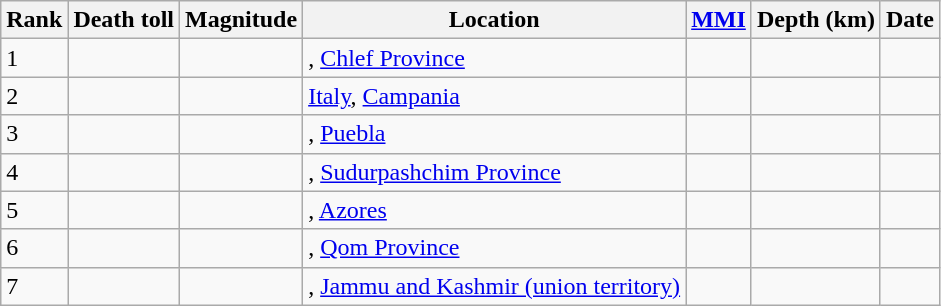<table class="sortable wikitable" style="font-size:100%;">
<tr>
<th>Rank</th>
<th>Death toll</th>
<th>Magnitude</th>
<th>Location</th>
<th><a href='#'>MMI</a></th>
<th>Depth (km)</th>
<th>Date</th>
</tr>
<tr>
<td>1</td>
<td></td>
<td></td>
<td>, <a href='#'>Chlef Province</a></td>
<td></td>
<td></td>
<td></td>
</tr>
<tr>
<td>2</td>
<td></td>
<td></td>
<td> <a href='#'>Italy</a>, <a href='#'>Campania</a></td>
<td></td>
<td></td>
<td></td>
</tr>
<tr>
<td>3</td>
<td></td>
<td></td>
<td>, <a href='#'>Puebla</a></td>
<td></td>
<td></td>
<td></td>
</tr>
<tr>
<td>4</td>
<td></td>
<td></td>
<td>, <a href='#'>Sudurpashchim Province</a></td>
<td></td>
<td></td>
<td></td>
</tr>
<tr>
<td>5</td>
<td></td>
<td></td>
<td>, <a href='#'>Azores</a></td>
<td></td>
<td></td>
<td></td>
</tr>
<tr>
<td>6</td>
<td></td>
<td></td>
<td>, <a href='#'>Qom Province</a></td>
<td></td>
<td></td>
<td></td>
</tr>
<tr>
<td>7</td>
<td></td>
<td></td>
<td>, <a href='#'>Jammu and Kashmir (union territory)</a></td>
<td></td>
<td></td>
<td></td>
</tr>
</table>
